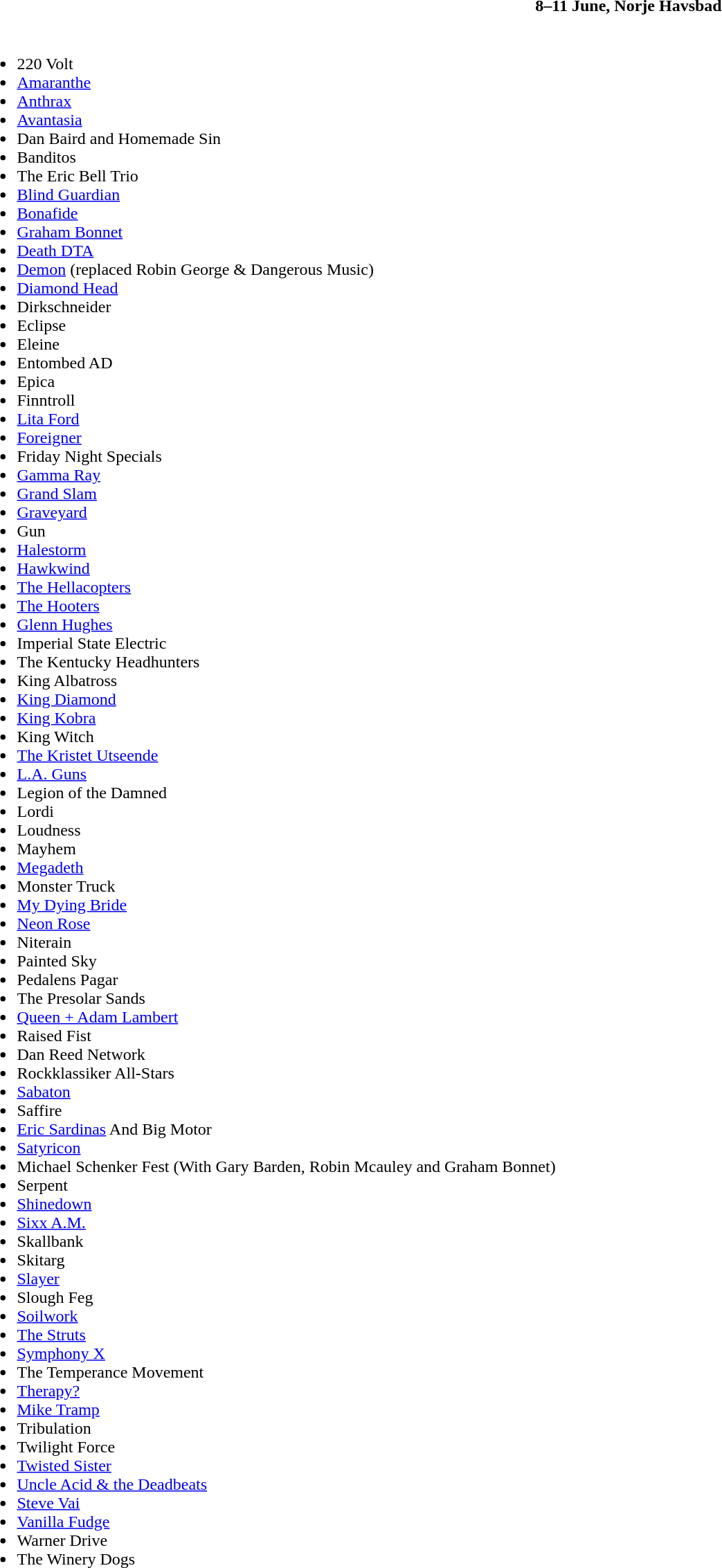<table class="toccolours collapsible expanded" style="width:100%;">
<tr>
<th>8–11 June, Norje Havsbad</th>
</tr>
<tr>
<td><br><ul><li>220 Volt</li><li><a href='#'>Amaranthe</a></li><li><a href='#'>Anthrax</a></li><li><a href='#'>Avantasia</a></li><li>Dan Baird and Homemade Sin</li><li>Banditos</li><li>The Eric Bell Trio</li><li><a href='#'>Blind Guardian</a></li><li><a href='#'>Bonafide</a></li><li><a href='#'>Graham Bonnet</a></li><li><a href='#'>Death DTA</a></li><li><a href='#'>Demon</a> (replaced Robin George & Dangerous Music)</li><li><a href='#'>Diamond Head</a></li><li>Dirkschneider</li><li>Eclipse</li><li>Eleine</li><li>Entombed AD</li><li>Epica</li><li>Finntroll</li><li><a href='#'>Lita Ford</a></li><li><a href='#'>Foreigner</a></li><li>Friday Night Specials</li><li><a href='#'>Gamma Ray</a></li><li><a href='#'>Grand Slam</a></li><li><a href='#'>Graveyard</a></li><li>Gun</li><li><a href='#'>Halestorm</a></li><li><a href='#'>Hawkwind</a></li><li><a href='#'>The Hellacopters</a></li><li><a href='#'>The Hooters</a></li><li><a href='#'>Glenn Hughes</a></li><li>Imperial State Electric</li><li>The Kentucky Headhunters</li><li>King Albatross</li><li><a href='#'>King Diamond</a></li><li><a href='#'>King Kobra</a></li><li>King Witch</li><li><a href='#'>The Kristet Utseende</a></li><li><a href='#'>L.A. Guns</a></li><li>Legion of the Damned</li><li>Lordi</li><li>Loudness</li><li>Mayhem</li><li><a href='#'>Megadeth</a></li><li>Monster Truck</li><li><a href='#'>My Dying Bride</a></li><li><a href='#'>Neon Rose</a></li><li>Niterain</li><li>Painted Sky</li><li>Pedalens Pagar</li><li>The Presolar Sands</li><li><a href='#'>Queen + Adam Lambert</a></li><li>Raised Fist</li><li>Dan Reed Network</li><li>Rockklassiker All-Stars</li><li><a href='#'>Sabaton</a></li><li>Saffire</li><li><a href='#'>Eric Sardinas</a> And Big Motor</li><li><a href='#'>Satyricon</a></li><li>Michael Schenker Fest (With Gary Barden, Robin Mcauley and Graham Bonnet)</li><li>Serpent</li><li><a href='#'>Shinedown</a></li><li><a href='#'>Sixx A.M.</a></li><li>Skallbank</li><li>Skitarg</li><li><a href='#'>Slayer</a></li><li>Slough Feg</li><li><a href='#'>Soilwork</a></li><li><a href='#'>The Struts</a></li><li><a href='#'>Symphony X</a></li><li>The Temperance Movement</li><li><a href='#'>Therapy?</a></li><li><a href='#'>Mike Tramp</a></li><li>Tribulation</li><li>Twilight Force</li><li><a href='#'>Twisted Sister</a></li><li><a href='#'>Uncle Acid & the Deadbeats</a></li><li><a href='#'>Steve Vai</a></li><li><a href='#'>Vanilla Fudge</a></li><li>Warner Drive</li><li>The Winery Dogs</li></ul></td>
</tr>
</table>
